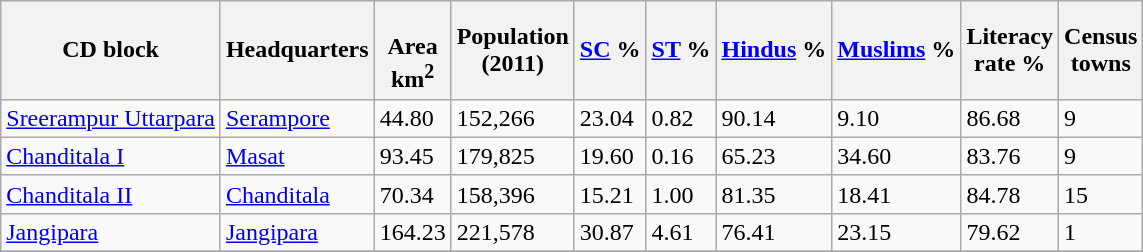<table class="wikitable sortable">
<tr>
<th>CD block</th>
<th>Headquarters</th>
<th><br>Area<br>km<sup>2</sup></th>
<th>Population<br>(2011)</th>
<th><a href='#'>SC</a> %</th>
<th><a href='#'>ST</a> %</th>
<th><a href='#'>Hindus</a> %</th>
<th><a href='#'>Muslims</a> %</th>
<th>Literacy<br> rate %</th>
<th>Census<br>towns</th>
</tr>
<tr>
<td><a href='#'>Sreerampur Uttarpara</a></td>
<td><a href='#'>Serampore</a></td>
<td>44.80</td>
<td>152,266</td>
<td>23.04</td>
<td>0.82</td>
<td>90.14</td>
<td>9.10</td>
<td>86.68</td>
<td>9</td>
</tr>
<tr>
<td><a href='#'>Chanditala I</a></td>
<td><a href='#'>Masat</a></td>
<td>93.45</td>
<td>179,825</td>
<td>19.60</td>
<td>0.16</td>
<td>65.23</td>
<td>34.60</td>
<td>83.76</td>
<td>9</td>
</tr>
<tr>
<td><a href='#'>Chanditala II</a></td>
<td><a href='#'>Chanditala</a></td>
<td>70.34</td>
<td>158,396</td>
<td>15.21</td>
<td>1.00</td>
<td>81.35</td>
<td>18.41</td>
<td>84.78</td>
<td>15</td>
</tr>
<tr>
<td><a href='#'>Jangipara</a></td>
<td><a href='#'>Jangipara</a></td>
<td>164.23</td>
<td>221,578</td>
<td>30.87</td>
<td>4.61</td>
<td>76.41</td>
<td>23.15</td>
<td>79.62</td>
<td>1</td>
</tr>
<tr>
</tr>
</table>
